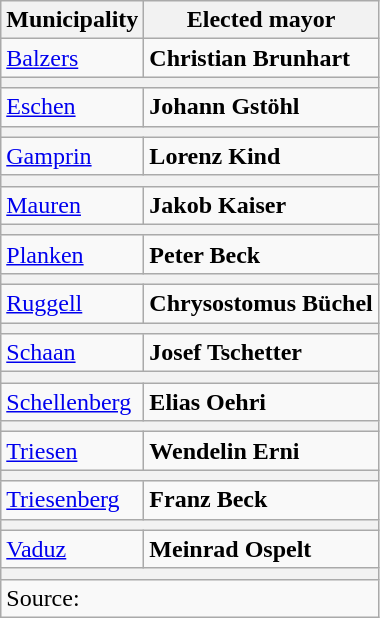<table class="wikitable" style="text-align:right">
<tr>
<th>Municipality</th>
<th>Elected mayor</th>
</tr>
<tr>
<td align="left"><a href='#'>Balzers</a></td>
<td align="left"><strong>Christian Brunhart</strong></td>
</tr>
<tr>
<th colspan="2"></th>
</tr>
<tr>
<td align="left"><a href='#'>Eschen</a></td>
<td align="left"><strong>Johann Gstöhl</strong></td>
</tr>
<tr>
<th colspan="2"></th>
</tr>
<tr>
<td align="left"><a href='#'>Gamprin</a></td>
<td align="left"><strong>Lorenz Kind</strong></td>
</tr>
<tr>
<th colspan="2"></th>
</tr>
<tr>
<td align="left"><a href='#'>Mauren</a></td>
<td align="left"><strong>Jakob Kaiser</strong></td>
</tr>
<tr>
<th colspan="2"></th>
</tr>
<tr>
<td align="left"><a href='#'>Planken</a></td>
<td align="left"><strong>Peter Beck</strong></td>
</tr>
<tr>
<th colspan="2"></th>
</tr>
<tr>
<td align="left"><a href='#'>Ruggell</a></td>
<td align="left"><strong>Chrysostomus Büchel</strong></td>
</tr>
<tr>
<th colspan="2"></th>
</tr>
<tr>
<td align="left"><a href='#'>Schaan</a></td>
<td align="left"><strong>Josef Tschetter</strong></td>
</tr>
<tr>
<th colspan="2"></th>
</tr>
<tr>
<td align="left"><a href='#'>Schellenberg</a></td>
<td align="left"><strong>Elias Oehri</strong></td>
</tr>
<tr>
<th colspan="2"></th>
</tr>
<tr>
<td align="left"><a href='#'>Triesen</a></td>
<td align="left"><strong>Wendelin Erni</strong></td>
</tr>
<tr>
<th colspan="2"></th>
</tr>
<tr>
<td align="left"><a href='#'>Triesenberg</a></td>
<td align="left"><strong>Franz Beck</strong></td>
</tr>
<tr>
<th colspan="2"></th>
</tr>
<tr>
<td align="left"><a href='#'>Vaduz</a></td>
<td align="left"><strong>Meinrad Ospelt</strong></td>
</tr>
<tr>
<th colspan="2"></th>
</tr>
<tr>
<td colspan="2" align="left">Source: </td>
</tr>
</table>
